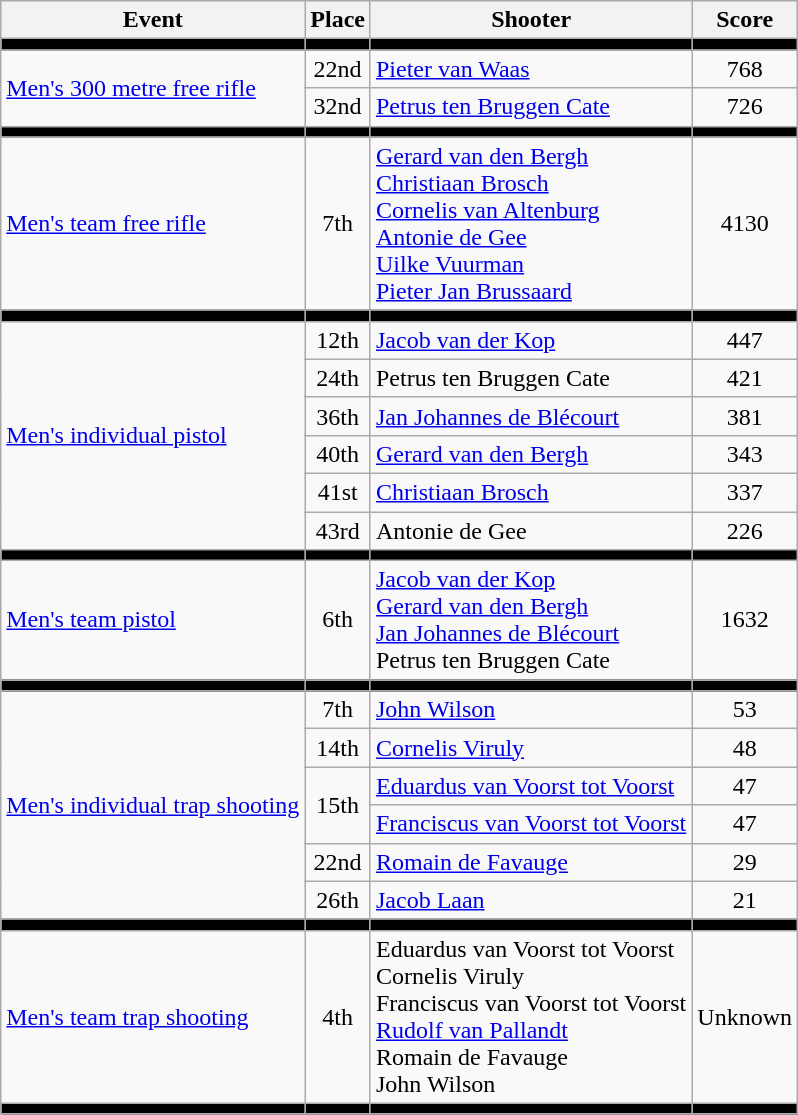<table class=wikitable>
<tr>
<th>Event</th>
<th>Place</th>
<th>Shooter</th>
<th>Score</th>
</tr>
<tr bgcolor=black>
<td></td>
<td></td>
<td></td>
<td></td>
</tr>
<tr>
<td rowspan=2><a href='#'>Men's 300 metre free rifle</a></td>
<td align=center>22nd</td>
<td><a href='#'>Pieter van Waas</a></td>
<td align=center>768</td>
</tr>
<tr>
<td align=center>32nd</td>
<td><a href='#'>Petrus ten Bruggen Cate</a></td>
<td align=center>726</td>
</tr>
<tr bgcolor=black>
<td></td>
<td></td>
<td></td>
<td></td>
</tr>
<tr>
<td><a href='#'>Men's team free rifle</a></td>
<td align=center>7th</td>
<td><a href='#'>Gerard van den Bergh</a> <br> <a href='#'>Christiaan Brosch</a> <br> <a href='#'>Cornelis van Altenburg</a> <br> <a href='#'>Antonie de Gee</a> <br> <a href='#'>Uilke Vuurman</a> <br> <a href='#'>Pieter Jan Brussaard</a></td>
<td align=center>4130</td>
</tr>
<tr bgcolor=black>
<td></td>
<td></td>
<td></td>
<td></td>
</tr>
<tr>
<td rowspan=6><a href='#'>Men's individual pistol</a></td>
<td align=center>12th</td>
<td><a href='#'>Jacob van der Kop</a></td>
<td align=center>447</td>
</tr>
<tr>
<td align=center>24th</td>
<td>Petrus ten Bruggen Cate</td>
<td align=center>421</td>
</tr>
<tr>
<td align=center>36th</td>
<td><a href='#'>Jan Johannes de Blécourt</a></td>
<td align=center>381</td>
</tr>
<tr>
<td align=center>40th</td>
<td><a href='#'>Gerard van den Bergh</a></td>
<td align=center>343</td>
</tr>
<tr>
<td align=center>41st</td>
<td><a href='#'>Christiaan Brosch</a></td>
<td align=center>337</td>
</tr>
<tr>
<td align=center>43rd</td>
<td>Antonie de Gee</td>
<td align=center>226</td>
</tr>
<tr bgcolor=black>
<td></td>
<td></td>
<td></td>
<td></td>
</tr>
<tr>
<td><a href='#'>Men's team pistol</a></td>
<td align=center>6th</td>
<td><a href='#'>Jacob van der Kop</a> <br> <a href='#'>Gerard van den Bergh</a> <br> <a href='#'>Jan Johannes de Blécourt</a> <br> Petrus ten Bruggen Cate</td>
<td align=center>1632</td>
</tr>
<tr bgcolor=black>
<td></td>
<td></td>
<td></td>
<td></td>
</tr>
<tr>
<td rowspan=6><a href='#'>Men's individual trap shooting</a></td>
<td align=center>7th</td>
<td><a href='#'>John Wilson</a></td>
<td align=center>53</td>
</tr>
<tr>
<td align=center>14th</td>
<td><a href='#'>Cornelis Viruly</a></td>
<td align=center>48</td>
</tr>
<tr>
<td rowspan=2 align=center>15th</td>
<td><a href='#'>Eduardus van Voorst tot Voorst</a></td>
<td align=center>47</td>
</tr>
<tr>
<td><a href='#'>Franciscus van Voorst tot Voorst</a></td>
<td align=center>47</td>
</tr>
<tr>
<td align=center>22nd</td>
<td><a href='#'>Romain de Favauge</a></td>
<td align=center>29</td>
</tr>
<tr>
<td align=center>26th</td>
<td><a href='#'>Jacob Laan</a></td>
<td align=center>21</td>
</tr>
<tr bgcolor=black>
<td></td>
<td></td>
<td></td>
<td></td>
</tr>
<tr>
<td><a href='#'>Men's team trap shooting</a></td>
<td align=center>4th</td>
<td>Eduardus van Voorst tot Voorst <br> Cornelis Viruly <br> Franciscus van Voorst tot Voorst <br> <a href='#'>Rudolf van Pallandt</a> <br> Romain de Favauge <br> John Wilson</td>
<td align=center>Unknown</td>
</tr>
<tr bgcolor=black>
<td></td>
<td></td>
<td></td>
<td></td>
</tr>
</table>
